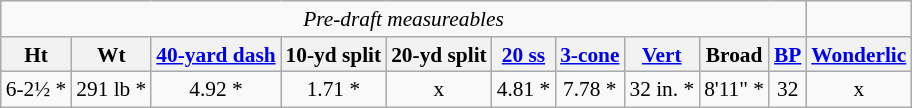<table class="wikitable" style="font-size:89%">
<tr>
<td colspan="10" align="center"><em>Pre-draft measureables</em></td>
</tr>
<tr>
<th>Ht</th>
<th>Wt</th>
<th><a href='#'>40-yard dash</a></th>
<th>10-yd split</th>
<th>20-yd split</th>
<th><a href='#'>20 ss</a></th>
<th><a href='#'>3-cone</a></th>
<th><a href='#'>Vert</a></th>
<th Broad Jump>Broad</th>
<th><a href='#'>BP</a></th>
<th><a href='#'>Wonderlic</a></th>
</tr>
<tr>
<td ALIGN="center">6-2½ *</td>
<td ALIGN="center">291 lb *</td>
<td ALIGN="center">4.92 *</td>
<td ALIGN="center">1.71 *</td>
<td ALIGN="center">x</td>
<td ALIGN="center">4.81 *</td>
<td ALIGN="center">7.78 *</td>
<td ALIGN="center">32 in. *</td>
<td ALIGN="center">8'11" *</td>
<td ALIGN="center">32</td>
<td ALIGN="center">x</td>
</tr>
</table>
